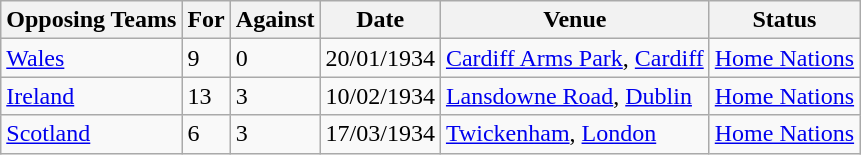<table class="wikitable">
<tr>
<th>Opposing Teams</th>
<th>For</th>
<th>Against</th>
<th>Date</th>
<th>Venue</th>
<th>Status</th>
</tr>
<tr>
<td><a href='#'>Wales</a></td>
<td>9</td>
<td>0</td>
<td>20/01/1934</td>
<td><a href='#'>Cardiff Arms Park</a>, <a href='#'>Cardiff</a></td>
<td><a href='#'>Home Nations</a></td>
</tr>
<tr>
<td><a href='#'>Ireland</a></td>
<td>13</td>
<td>3</td>
<td>10/02/1934</td>
<td><a href='#'>Lansdowne Road</a>, <a href='#'>Dublin</a></td>
<td><a href='#'>Home Nations</a></td>
</tr>
<tr>
<td><a href='#'>Scotland</a></td>
<td>6</td>
<td>3</td>
<td>17/03/1934</td>
<td><a href='#'>Twickenham</a>, <a href='#'>London</a></td>
<td><a href='#'>Home Nations</a></td>
</tr>
</table>
